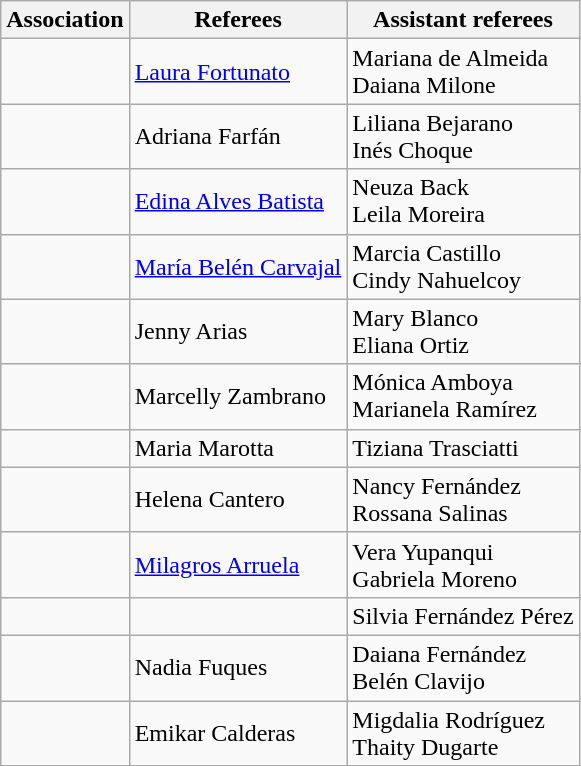<table class="wikitable">
<tr>
<th>Association</th>
<th>Referees</th>
<th>Assistant referees</th>
</tr>
<tr>
<td></td>
<td><a href='#'>Laura Fortunato</a></td>
<td>Mariana de Almeida<br>Daiana Milone</td>
</tr>
<tr>
<td></td>
<td>Adriana Farfán</td>
<td>Liliana Bejarano<br>Inés Choque</td>
</tr>
<tr>
<td></td>
<td><a href='#'>Edina Alves Batista</a></td>
<td>Neuza Back<br>Leila Moreira</td>
</tr>
<tr>
<td></td>
<td><a href='#'>María Belén Carvajal</a></td>
<td>Marcia Castillo<br>Cindy Nahuelcoy</td>
</tr>
<tr>
<td></td>
<td>Jenny Arias</td>
<td>Mary Blanco<br>Eliana Ortiz</td>
</tr>
<tr>
<td></td>
<td>Marcelly Zambrano</td>
<td>Mónica Amboya<br>Marianela Ramírez</td>
</tr>
<tr>
<td></td>
<td>Maria Marotta</td>
<td>Tiziana Trasciatti</td>
</tr>
<tr>
<td></td>
<td>Helena Cantero</td>
<td>Nancy Fernández<br>Rossana Salinas</td>
</tr>
<tr>
<td></td>
<td><a href='#'>Milagros Arruela</a></td>
<td>Vera Yupanqui<br>Gabriela Moreno</td>
</tr>
<tr>
<td></td>
<td></td>
<td>Silvia Fernández Pérez</td>
</tr>
<tr>
<td></td>
<td>Nadia Fuques</td>
<td>Daiana Fernández<br>Belén Clavijo</td>
</tr>
<tr>
<td></td>
<td>Emikar Calderas</td>
<td>Migdalia Rodríguez<br>Thaity Dugarte</td>
</tr>
</table>
